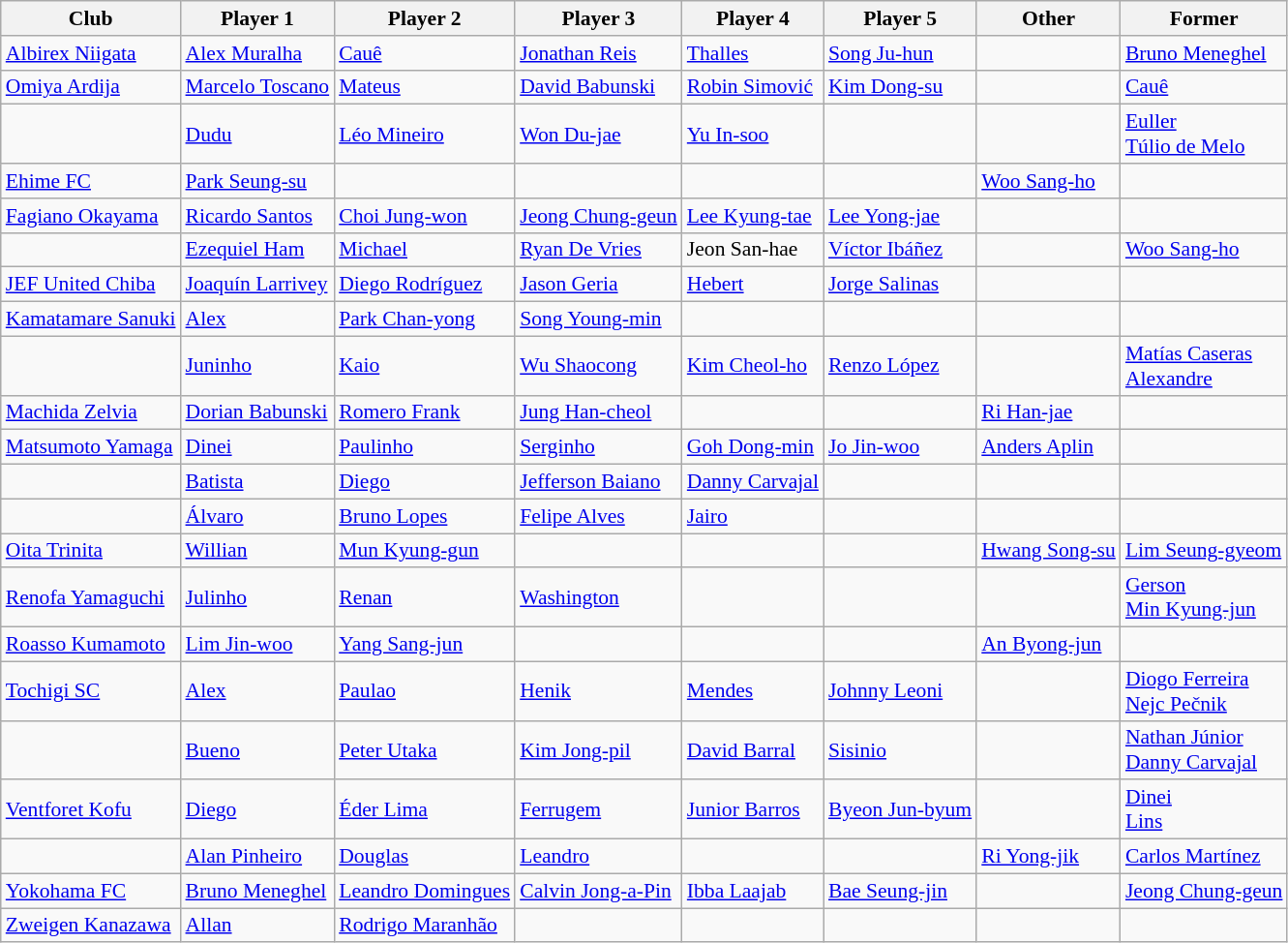<table class="wikitable" style="font-size:90%;">
<tr>
<th>Club</th>
<th>Player 1</th>
<th>Player 2</th>
<th>Player 3</th>
<th>Player 4</th>
<th>Player 5</th>
<th>Other</th>
<th>Former</th>
</tr>
<tr>
<td><a href='#'>Albirex Niigata</a></td>
<td> <a href='#'>Alex Muralha</a></td>
<td> <a href='#'>Cauê</a></td>
<td> <a href='#'>Jonathan Reis</a></td>
<td> <a href='#'>Thalles</a></td>
<td> <a href='#'>Song Ju-hun</a></td>
<td></td>
<td> <a href='#'>Bruno Meneghel</a></td>
</tr>
<tr>
<td><a href='#'>Omiya Ardija</a></td>
<td> <a href='#'>Marcelo Toscano</a></td>
<td> <a href='#'>Mateus</a></td>
<td> <a href='#'>David Babunski</a></td>
<td> <a href='#'>Robin Simović</a></td>
<td> <a href='#'>Kim Dong-su</a></td>
<td></td>
<td> <a href='#'>Cauê</a></td>
</tr>
<tr>
<td></td>
<td> <a href='#'>Dudu</a></td>
<td> <a href='#'>Léo Mineiro</a></td>
<td> <a href='#'>Won Du-jae</a></td>
<td> <a href='#'>Yu In-soo</a></td>
<td></td>
<td></td>
<td> <a href='#'>Euller</a> <br>  <a href='#'>Túlio de Melo</a></td>
</tr>
<tr>
<td><a href='#'>Ehime FC</a></td>
<td> <a href='#'>Park Seung-su</a></td>
<td></td>
<td></td>
<td></td>
<td></td>
<td> <a href='#'>Woo Sang-ho</a></td>
<td></td>
</tr>
<tr>
<td><a href='#'>Fagiano Okayama</a></td>
<td> <a href='#'>Ricardo Santos</a></td>
<td> <a href='#'>Choi Jung-won</a></td>
<td> <a href='#'>Jeong Chung-geun</a></td>
<td> <a href='#'>Lee Kyung-tae</a></td>
<td> <a href='#'>Lee Yong-jae</a></td>
<td></td>
<td></td>
</tr>
<tr>
<td></td>
<td> <a href='#'>Ezequiel Ham</a></td>
<td> <a href='#'>Michael</a></td>
<td> <a href='#'>Ryan De Vries</a></td>
<td> Jeon San-hae</td>
<td> <a href='#'>Víctor Ibáñez</a></td>
<td></td>
<td> <a href='#'>Woo Sang-ho</a></td>
</tr>
<tr>
<td><a href='#'>JEF United Chiba</a></td>
<td> <a href='#'>Joaquín Larrivey</a></td>
<td> <a href='#'>Diego Rodríguez</a></td>
<td> <a href='#'>Jason Geria</a></td>
<td> <a href='#'>Hebert</a></td>
<td> <a href='#'>Jorge Salinas</a></td>
<td></td>
<td></td>
</tr>
<tr>
<td><a href='#'>Kamatamare Sanuki</a></td>
<td> <a href='#'>Alex</a></td>
<td> <a href='#'>Park Chan-yong</a></td>
<td> <a href='#'>Song Young-min</a></td>
<td></td>
<td></td>
<td></td>
<td></td>
</tr>
<tr>
<td></td>
<td> <a href='#'>Juninho</a></td>
<td> <a href='#'>Kaio</a></td>
<td> <a href='#'>Wu Shaocong</a></td>
<td> <a href='#'>Kim Cheol-ho</a></td>
<td> <a href='#'>Renzo López</a></td>
<td></td>
<td> <a href='#'>Matías Caseras</a> <br>  <a href='#'>Alexandre</a></td>
</tr>
<tr>
<td><a href='#'>Machida Zelvia</a></td>
<td> <a href='#'>Dorian Babunski</a></td>
<td> <a href='#'>Romero Frank</a></td>
<td> <a href='#'>Jung Han-cheol</a></td>
<td></td>
<td></td>
<td> <a href='#'>Ri Han-jae</a></td>
<td></td>
</tr>
<tr>
<td><a href='#'>Matsumoto Yamaga</a></td>
<td> <a href='#'>Dinei</a></td>
<td> <a href='#'>Paulinho</a></td>
<td> <a href='#'>Serginho</a></td>
<td> <a href='#'>Goh Dong-min</a></td>
<td> <a href='#'>Jo Jin-woo</a></td>
<td> <a href='#'>Anders Aplin</a></td>
<td></td>
</tr>
<tr>
<td></td>
<td> <a href='#'>Batista</a></td>
<td> <a href='#'>Diego</a></td>
<td> <a href='#'>Jefferson Baiano</a></td>
<td> <a href='#'>Danny Carvajal</a></td>
<td></td>
<td></td>
<td></td>
</tr>
<tr>
<td></td>
<td> <a href='#'>Álvaro</a></td>
<td> <a href='#'>Bruno Lopes</a></td>
<td> <a href='#'>Felipe Alves</a></td>
<td> <a href='#'>Jairo</a></td>
<td></td>
<td></td>
<td></td>
</tr>
<tr>
<td><a href='#'>Oita Trinita</a></td>
<td> <a href='#'>Willian</a></td>
<td> <a href='#'>Mun Kyung-gun</a></td>
<td></td>
<td></td>
<td></td>
<td> <a href='#'>Hwang Song-su</a></td>
<td> <a href='#'>Lim Seung-gyeom</a></td>
</tr>
<tr>
<td><a href='#'>Renofa Yamaguchi</a></td>
<td> <a href='#'>Julinho</a></td>
<td> <a href='#'>Renan</a></td>
<td> <a href='#'>Washington</a></td>
<td></td>
<td></td>
<td></td>
<td> <a href='#'>Gerson</a> <br>  <a href='#'>Min Kyung-jun</a></td>
</tr>
<tr>
<td><a href='#'>Roasso Kumamoto</a></td>
<td> <a href='#'>Lim Jin-woo</a></td>
<td> <a href='#'>Yang Sang-jun</a></td>
<td></td>
<td></td>
<td></td>
<td> <a href='#'>An Byong-jun</a></td>
<td></td>
</tr>
<tr>
<td><a href='#'>Tochigi SC</a></td>
<td> <a href='#'>Alex</a></td>
<td> <a href='#'>Paulao</a></td>
<td> <a href='#'>Henik</a></td>
<td> <a href='#'>Mendes</a></td>
<td> <a href='#'>Johnny Leoni</a></td>
<td></td>
<td> <a href='#'>Diogo Ferreira</a> <br>  <a href='#'>Nejc Pečnik</a></td>
</tr>
<tr>
<td></td>
<td> <a href='#'>Bueno</a></td>
<td> <a href='#'>Peter Utaka</a></td>
<td> <a href='#'>Kim Jong-pil</a></td>
<td> <a href='#'>David Barral</a></td>
<td> <a href='#'>Sisinio</a></td>
<td></td>
<td> <a href='#'>Nathan Júnior</a> <br>  <a href='#'>Danny Carvajal</a></td>
</tr>
<tr>
<td><a href='#'>Ventforet Kofu</a></td>
<td> <a href='#'>Diego</a></td>
<td> <a href='#'>Éder Lima</a></td>
<td> <a href='#'>Ferrugem</a></td>
<td> <a href='#'>Junior Barros</a></td>
<td> <a href='#'>Byeon Jun-byum</a></td>
<td></td>
<td> <a href='#'>Dinei</a> <br>  <a href='#'>Lins</a></td>
</tr>
<tr>
<td></td>
<td> <a href='#'>Alan Pinheiro</a></td>
<td> <a href='#'>Douglas</a></td>
<td> <a href='#'>Leandro</a></td>
<td></td>
<td></td>
<td> <a href='#'>Ri Yong-jik</a></td>
<td> <a href='#'>Carlos Martínez</a></td>
</tr>
<tr>
<td><a href='#'>Yokohama FC</a></td>
<td> <a href='#'>Bruno Meneghel</a></td>
<td> <a href='#'>Leandro Domingues</a></td>
<td> <a href='#'>Calvin Jong-a-Pin</a></td>
<td> <a href='#'>Ibba Laajab</a></td>
<td> <a href='#'>Bae Seung-jin</a></td>
<td></td>
<td> <a href='#'>Jeong Chung-geun</a></td>
</tr>
<tr>
<td><a href='#'>Zweigen Kanazawa</a></td>
<td> <a href='#'>Allan</a></td>
<td> <a href='#'>Rodrigo Maranhão</a></td>
<td></td>
<td></td>
<td></td>
<td></td>
<td></td>
</tr>
</table>
